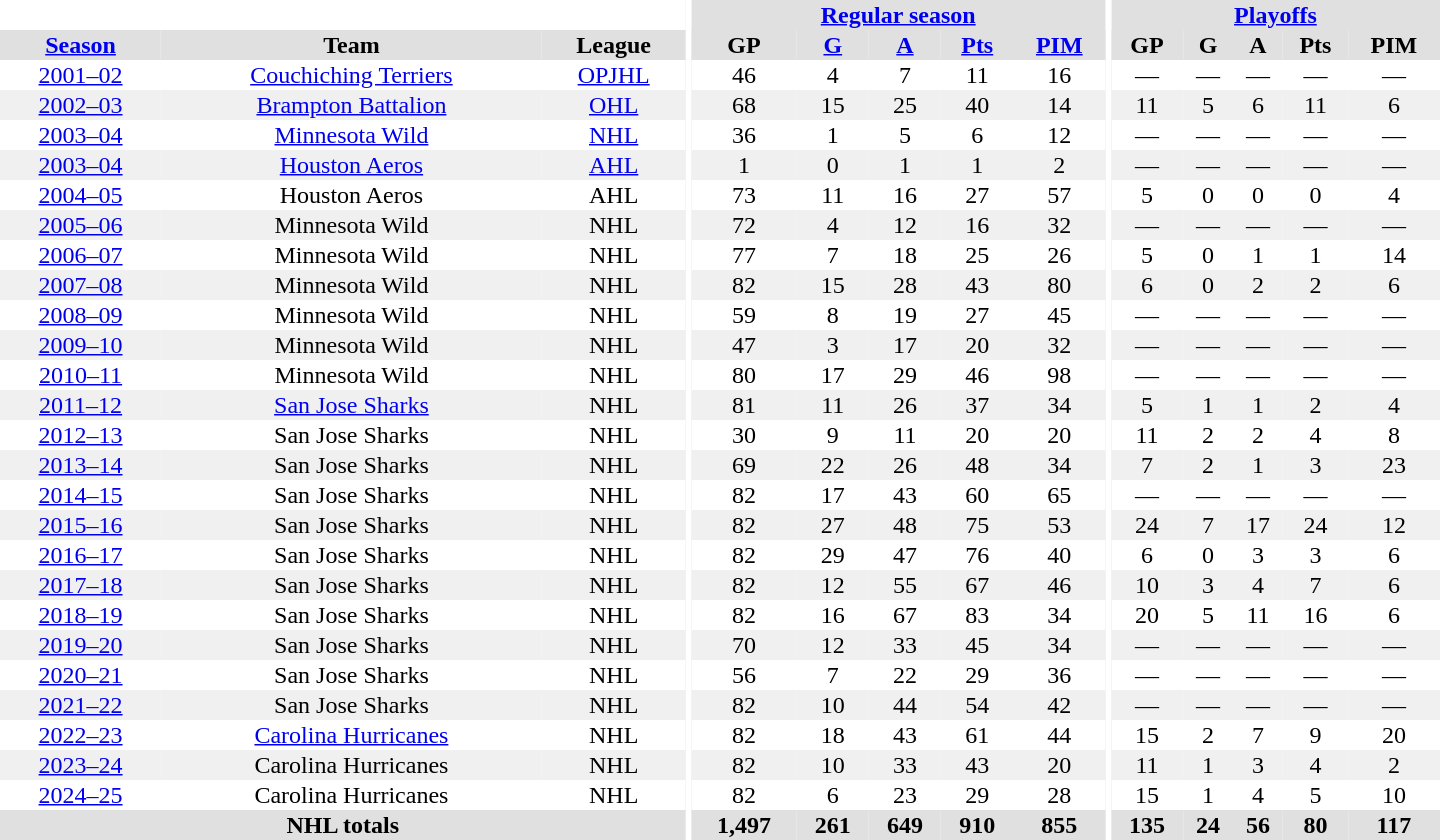<table border="0" cellpadding="1" cellspacing="0" style="text-align:center; width:60em">
<tr bgcolor="#e0e0e0">
<th colspan="3" bgcolor="#ffffff"></th>
<th rowspan="100" bgcolor="#ffffff"></th>
<th colspan="5"><a href='#'>Regular season</a></th>
<th rowspan="100" bgcolor="#ffffff"></th>
<th colspan="5"><a href='#'>Playoffs</a></th>
</tr>
<tr bgcolor="#e0e0e0">
<th><a href='#'>Season</a></th>
<th>Team</th>
<th>League</th>
<th>GP</th>
<th><a href='#'>G</a></th>
<th><a href='#'>A</a></th>
<th><a href='#'>Pts</a></th>
<th><a href='#'>PIM</a></th>
<th>GP</th>
<th>G</th>
<th>A</th>
<th>Pts</th>
<th>PIM</th>
</tr>
<tr>
<td><a href='#'>2001–02</a></td>
<td><a href='#'>Couchiching Terriers</a></td>
<td><a href='#'>OPJHL</a></td>
<td>46</td>
<td>4</td>
<td>7</td>
<td>11</td>
<td>16</td>
<td>—</td>
<td>—</td>
<td>—</td>
<td>—</td>
<td>—</td>
</tr>
<tr bgcolor="#f0f0f0">
<td><a href='#'>2002–03</a></td>
<td><a href='#'>Brampton Battalion</a></td>
<td><a href='#'>OHL</a></td>
<td>68</td>
<td>15</td>
<td>25</td>
<td>40</td>
<td>14</td>
<td>11</td>
<td>5</td>
<td>6</td>
<td>11</td>
<td>6</td>
</tr>
<tr>
<td><a href='#'>2003–04</a></td>
<td><a href='#'>Minnesota Wild</a></td>
<td><a href='#'>NHL</a></td>
<td>36</td>
<td>1</td>
<td>5</td>
<td>6</td>
<td>12</td>
<td>—</td>
<td>—</td>
<td>—</td>
<td>—</td>
<td>—</td>
</tr>
<tr bgcolor="#f0f0f0">
<td><a href='#'>2003–04</a></td>
<td><a href='#'>Houston Aeros</a></td>
<td><a href='#'>AHL</a></td>
<td>1</td>
<td>0</td>
<td>1</td>
<td>1</td>
<td>2</td>
<td>—</td>
<td>—</td>
<td>—</td>
<td>—</td>
<td>—</td>
</tr>
<tr>
<td><a href='#'>2004–05</a></td>
<td>Houston Aeros</td>
<td>AHL</td>
<td>73</td>
<td>11</td>
<td>16</td>
<td>27</td>
<td>57</td>
<td>5</td>
<td>0</td>
<td>0</td>
<td>0</td>
<td>4</td>
</tr>
<tr bgcolor="#f0f0f0">
<td><a href='#'>2005–06</a></td>
<td>Minnesota Wild</td>
<td>NHL</td>
<td>72</td>
<td>4</td>
<td>12</td>
<td>16</td>
<td>32</td>
<td>—</td>
<td>—</td>
<td>—</td>
<td>—</td>
<td>—</td>
</tr>
<tr>
<td><a href='#'>2006–07</a></td>
<td>Minnesota Wild</td>
<td>NHL</td>
<td>77</td>
<td>7</td>
<td>18</td>
<td>25</td>
<td>26</td>
<td>5</td>
<td>0</td>
<td>1</td>
<td>1</td>
<td>14</td>
</tr>
<tr bgcolor="#f0f0f0">
<td><a href='#'>2007–08</a></td>
<td>Minnesota Wild</td>
<td>NHL</td>
<td>82</td>
<td>15</td>
<td>28</td>
<td>43</td>
<td>80</td>
<td>6</td>
<td>0</td>
<td>2</td>
<td>2</td>
<td>6</td>
</tr>
<tr>
<td><a href='#'>2008–09</a></td>
<td>Minnesota Wild</td>
<td>NHL</td>
<td>59</td>
<td>8</td>
<td>19</td>
<td>27</td>
<td>45</td>
<td>—</td>
<td>—</td>
<td>—</td>
<td>—</td>
<td>—</td>
</tr>
<tr bgcolor="#f0f0f0">
<td><a href='#'>2009–10</a></td>
<td>Minnesota Wild</td>
<td>NHL</td>
<td>47</td>
<td>3</td>
<td>17</td>
<td>20</td>
<td>32</td>
<td>—</td>
<td>—</td>
<td>—</td>
<td>—</td>
<td>—</td>
</tr>
<tr>
<td><a href='#'>2010–11</a></td>
<td>Minnesota Wild</td>
<td>NHL</td>
<td>80</td>
<td>17</td>
<td>29</td>
<td>46</td>
<td>98</td>
<td>—</td>
<td>—</td>
<td>—</td>
<td>—</td>
<td>—</td>
</tr>
<tr bgcolor="#f0f0f0">
<td><a href='#'>2011–12</a></td>
<td><a href='#'>San Jose Sharks</a></td>
<td>NHL</td>
<td>81</td>
<td>11</td>
<td>26</td>
<td>37</td>
<td>34</td>
<td>5</td>
<td>1</td>
<td>1</td>
<td>2</td>
<td>4</td>
</tr>
<tr>
<td><a href='#'>2012–13</a></td>
<td>San Jose Sharks</td>
<td>NHL</td>
<td>30</td>
<td>9</td>
<td>11</td>
<td>20</td>
<td>20</td>
<td>11</td>
<td>2</td>
<td>2</td>
<td>4</td>
<td>8</td>
</tr>
<tr bgcolor="#f0f0f0">
<td><a href='#'>2013–14</a></td>
<td>San Jose Sharks</td>
<td>NHL</td>
<td>69</td>
<td>22</td>
<td>26</td>
<td>48</td>
<td>34</td>
<td>7</td>
<td>2</td>
<td>1</td>
<td>3</td>
<td>23</td>
</tr>
<tr>
<td><a href='#'>2014–15</a></td>
<td>San Jose Sharks</td>
<td>NHL</td>
<td>82</td>
<td>17</td>
<td>43</td>
<td>60</td>
<td>65</td>
<td>—</td>
<td>—</td>
<td>—</td>
<td>—</td>
<td>—</td>
</tr>
<tr bgcolor="#f0f0f0">
<td><a href='#'>2015–16</a></td>
<td>San Jose Sharks</td>
<td>NHL</td>
<td>82</td>
<td>27</td>
<td>48</td>
<td>75</td>
<td>53</td>
<td>24</td>
<td>7</td>
<td>17</td>
<td>24</td>
<td>12</td>
</tr>
<tr>
<td><a href='#'>2016–17</a></td>
<td>San Jose Sharks</td>
<td>NHL</td>
<td>82</td>
<td>29</td>
<td>47</td>
<td>76</td>
<td>40</td>
<td>6</td>
<td>0</td>
<td>3</td>
<td>3</td>
<td>6</td>
</tr>
<tr bgcolor="#f0f0f0">
<td><a href='#'>2017–18</a></td>
<td>San Jose Sharks</td>
<td>NHL</td>
<td>82</td>
<td>12</td>
<td>55</td>
<td>67</td>
<td>46</td>
<td>10</td>
<td>3</td>
<td>4</td>
<td>7</td>
<td>6</td>
</tr>
<tr>
<td><a href='#'>2018–19</a></td>
<td>San Jose Sharks</td>
<td>NHL</td>
<td>82</td>
<td>16</td>
<td>67</td>
<td>83</td>
<td>34</td>
<td>20</td>
<td>5</td>
<td>11</td>
<td>16</td>
<td>6</td>
</tr>
<tr bgcolor="#f0f0f0">
<td><a href='#'>2019–20</a></td>
<td>San Jose Sharks</td>
<td>NHL</td>
<td>70</td>
<td>12</td>
<td>33</td>
<td>45</td>
<td>34</td>
<td>—</td>
<td>—</td>
<td>—</td>
<td>—</td>
<td>—</td>
</tr>
<tr>
<td><a href='#'>2020–21</a></td>
<td>San Jose Sharks</td>
<td>NHL</td>
<td>56</td>
<td>7</td>
<td>22</td>
<td>29</td>
<td>36</td>
<td>—</td>
<td>—</td>
<td>—</td>
<td>—</td>
<td>—</td>
</tr>
<tr bgcolor="#f0f0f0">
<td><a href='#'>2021–22</a></td>
<td>San Jose Sharks</td>
<td>NHL</td>
<td>82</td>
<td>10</td>
<td>44</td>
<td>54</td>
<td>42</td>
<td>—</td>
<td>—</td>
<td>—</td>
<td>—</td>
<td>—</td>
</tr>
<tr>
<td><a href='#'>2022–23</a></td>
<td><a href='#'>Carolina Hurricanes</a></td>
<td>NHL</td>
<td>82</td>
<td>18</td>
<td>43</td>
<td>61</td>
<td>44</td>
<td>15</td>
<td>2</td>
<td>7</td>
<td>9</td>
<td>20</td>
</tr>
<tr bgcolor="#f0f0f0">
<td><a href='#'>2023–24</a></td>
<td>Carolina Hurricanes</td>
<td>NHL</td>
<td>82</td>
<td>10</td>
<td>33</td>
<td>43</td>
<td>20</td>
<td>11</td>
<td>1</td>
<td>3</td>
<td>4</td>
<td>2</td>
</tr>
<tr>
<td><a href='#'>2024–25</a></td>
<td>Carolina Hurricanes</td>
<td>NHL</td>
<td>82</td>
<td>6</td>
<td>23</td>
<td>29</td>
<td>28</td>
<td>15</td>
<td>1</td>
<td>4</td>
<td>5</td>
<td>10</td>
</tr>
<tr bgcolor="#e0e0e0">
<th colspan="3">NHL totals</th>
<th>1,497</th>
<th>261</th>
<th>649</th>
<th>910</th>
<th>855</th>
<th>135</th>
<th>24</th>
<th>56</th>
<th>80</th>
<th>117<br></th>
</tr>
</table>
